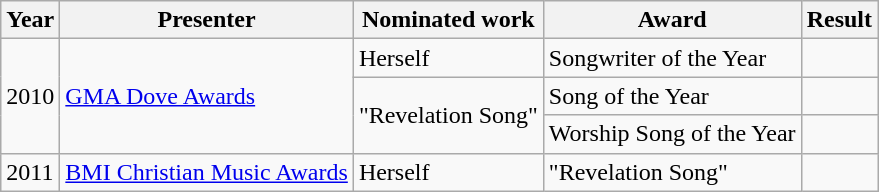<table class="wikitable">
<tr>
<th>Year</th>
<th>Presenter</th>
<th>Nominated work</th>
<th>Award</th>
<th>Result</th>
</tr>
<tr>
<td rowspan=3>2010</td>
<td rowspan=3><a href='#'>GMA Dove Awards</a></td>
<td>Herself</td>
<td>Songwriter of the Year</td>
<td></td>
</tr>
<tr>
<td rowspan=2>"Revelation Song"</td>
<td>Song of the Year</td>
<td></td>
</tr>
<tr>
<td>Worship Song of the Year</td>
<td></td>
</tr>
<tr>
<td rowspan=3>2011</td>
<td rowspan=3><a href='#'>BMI Christian Music Awards</a></td>
<td>Herself</td>
<td>"Revelation Song"</td>
<td></td>
</tr>
</table>
